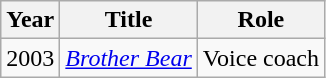<table class="wikitable plainrowheaders sortable">
<tr>
<th scope="col">Year</th>
<th scope="col">Title</th>
<th scope="col">Role</th>
</tr>
<tr>
<td scope="row">2003</td>
<td><em><a href='#'>Brother Bear</a></em></td>
<td>Voice coach</td>
</tr>
</table>
